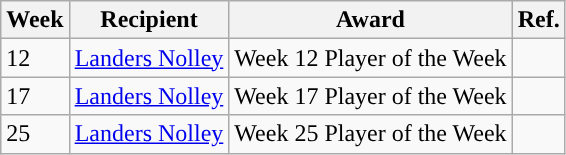<table class="wikitable">
<tr>
<th>Week</th>
<th>Recipient</th>
<th>Award</th>
<th>Ref.</th>
</tr>
<tr>
<td>12</td>
<td><a href='#'>Landers Nolley</a></td>
<td>Week 12 Player of the Week</td>
<td></td>
</tr>
<tr>
<td>17</td>
<td><a href='#'>Landers Nolley</a></td>
<td>Week 17 Player of the Week</td>
<td></td>
</tr>
<tr>
<td>25</td>
<td><a href='#'>Landers Nolley</a></td>
<td>Week 25 Player of the Week</td>
<td></td>
</tr>
</table>
